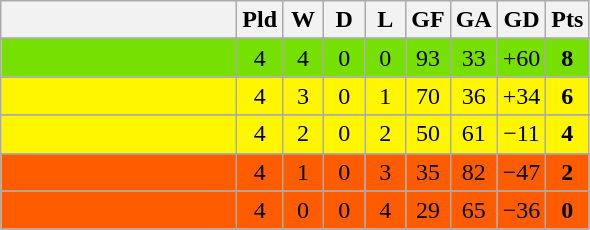<table class="wikitable" style="text-align:center;">
<tr>
<th width=150></th>
<th width=20>Pld</th>
<th width=20>W</th>
<th width=20>D</th>
<th width=20>L</th>
<th width=20>GF</th>
<th width=20>GA</th>
<th width=20>GD</th>
<th width=20>Pts</th>
</tr>
<tr>
</tr>
<tr bgcolor=#76ee00|>
<td align="left"></td>
<td>4</td>
<td>4</td>
<td>0</td>
<td>0</td>
<td>93</td>
<td>33</td>
<td>+60</td>
<td><strong>8</strong></td>
</tr>
<tr>
</tr>
<tr bgcolor=#ffff66|>
<td align="left"></td>
<td>4</td>
<td>3</td>
<td>0</td>
<td>1</td>
<td>70</td>
<td>36</td>
<td>+34</td>
<td><strong>6</strong></td>
</tr>
<tr>
</tr>
<tr bgcolor=#ffff66|>
<td align="left"></td>
<td>4</td>
<td>2</td>
<td>0</td>
<td>2</td>
<td>50</td>
<td>61</td>
<td>−11</td>
<td><strong>4</strong></td>
</tr>
<tr>
</tr>
<tr bgcolor=#ffc5c5|>
<td align="left"></td>
<td>4</td>
<td>1</td>
<td>0</td>
<td>3</td>
<td>35</td>
<td>82</td>
<td>−47</td>
<td><strong>2</strong></td>
</tr>
<tr>
</tr>
<tr bgcolor=#ffc5c5|>
<td align="left"></td>
<td>4</td>
<td>0</td>
<td>0</td>
<td>4</td>
<td>29</td>
<td>65</td>
<td>−36</td>
<td><strong>0</strong></td>
</tr>
</table>
